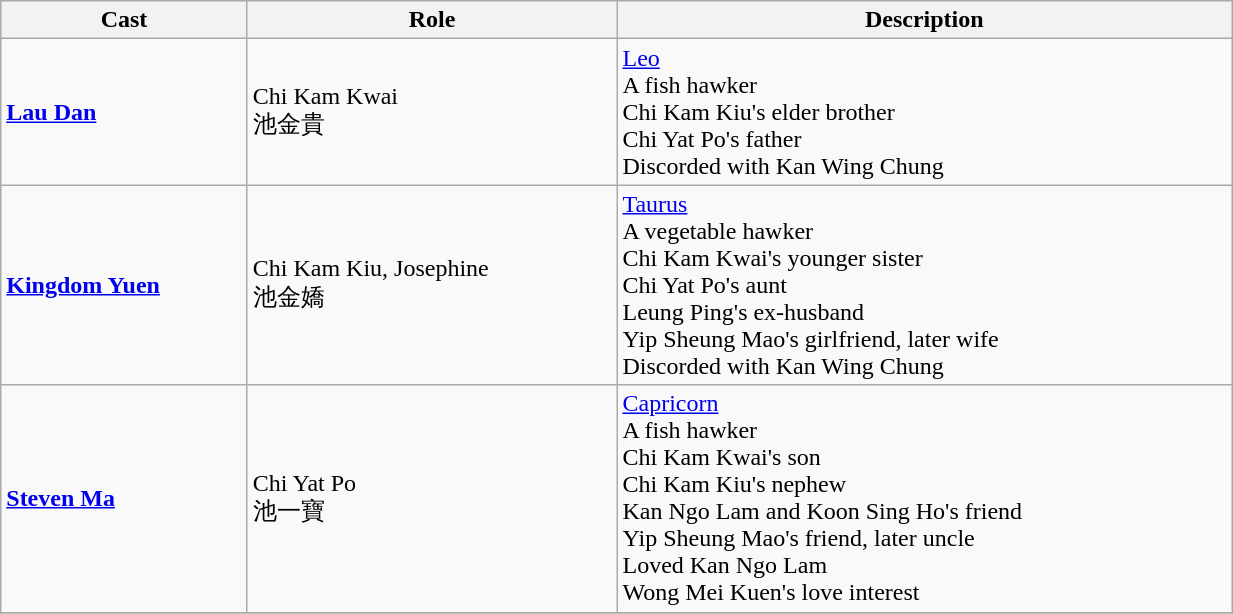<table class="wikitable" width="65%">
<tr>
<th>Cast</th>
<th>Role</th>
<th>Description</th>
</tr>
<tr>
<td><strong><a href='#'>Lau Dan</a></strong></td>
<td>Chi Kam Kwai<br>池金貴</td>
<td><a href='#'>Leo</a><br>A fish hawker<br>Chi Kam Kiu's elder brother<br>Chi Yat Po's father<br>Discorded with Kan Wing Chung</td>
</tr>
<tr>
<td><strong><a href='#'>Kingdom Yuen</a></strong></td>
<td>Chi Kam Kiu, Josephine<br>池金嬌</td>
<td><a href='#'>Taurus</a><br>A vegetable hawker<br>Chi Kam Kwai's younger sister<br>Chi Yat Po's aunt<br>Leung Ping's ex-husband<br>Yip Sheung Mao's girlfriend, later wife<br>Discorded with Kan Wing Chung</td>
</tr>
<tr>
<td><strong><a href='#'>Steven Ma</a></strong></td>
<td>Chi Yat Po<br>池一寶</td>
<td><a href='#'>Capricorn</a><br>A fish hawker<br>Chi Kam Kwai's son<br>Chi Kam Kiu's nephew<br>Kan Ngo Lam and Koon Sing Ho's friend<br>Yip Sheung Mao's friend, later uncle<br>Loved Kan Ngo Lam<br>Wong Mei Kuen's love interest</td>
</tr>
<tr>
</tr>
</table>
